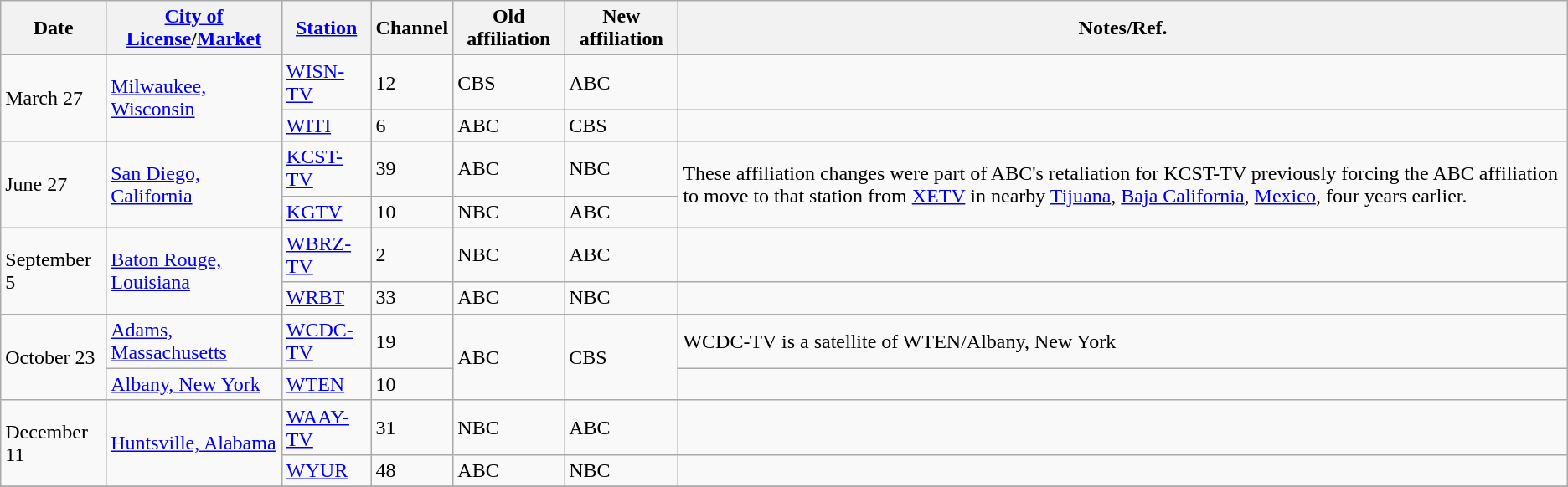<table class="wikitable sortable">
<tr>
<th>Date</th>
<th><a href='#'>City of License</a>/<a href='#'>Market</a></th>
<th><a href='#'>Station</a></th>
<th>Channel</th>
<th>Old affiliation</th>
<th>New affiliation</th>
<th>Notes/Ref.</th>
</tr>
<tr>
<td rowspan=2>March 27</td>
<td rowspan=2><a href='#'>Milwaukee, Wisconsin</a></td>
<td><a href='#'>WISN-TV</a></td>
<td>12</td>
<td>CBS</td>
<td>ABC</td>
<td></td>
</tr>
<tr>
<td><a href='#'>WITI</a></td>
<td>6</td>
<td>ABC</td>
<td>CBS</td>
<td></td>
</tr>
<tr>
<td rowspan=2>June 27</td>
<td rowspan=2><a href='#'>San Diego, California</a></td>
<td><a href='#'>KCST-TV</a></td>
<td>39</td>
<td>ABC</td>
<td>NBC</td>
<td rowspan=2>These affiliation changes were part of ABC's retaliation for KCST-TV previously forcing the ABC affiliation to move to that station from <a href='#'>XETV</a> in nearby <a href='#'>Tijuana</a>, <a href='#'>Baja California</a>, <a href='#'>Mexico</a>, four years earlier.</td>
</tr>
<tr>
<td><a href='#'>KGTV</a></td>
<td>10</td>
<td>NBC</td>
<td>ABC</td>
</tr>
<tr>
<td rowspan=2>September 5</td>
<td rowspan=2><a href='#'>Baton Rouge, Louisiana</a></td>
<td><a href='#'>WBRZ-TV</a></td>
<td>2</td>
<td>NBC</td>
<td>ABC</td>
<td></td>
</tr>
<tr>
<td><a href='#'>WRBT</a></td>
<td>33</td>
<td>ABC</td>
<td>NBC</td>
<td></td>
</tr>
<tr>
<td rowspan=2>October 23</td>
<td><a href='#'>Adams, Massachusetts</a></td>
<td><a href='#'>WCDC-TV</a></td>
<td>19</td>
<td rowspan=2>ABC</td>
<td rowspan=2>CBS</td>
<td>WCDC-TV is a satellite of WTEN/Albany, New York</td>
</tr>
<tr>
<td><a href='#'>Albany, New York</a></td>
<td><a href='#'>WTEN</a></td>
<td>10</td>
<td></td>
</tr>
<tr>
<td rowspan=2>December 11</td>
<td rowspan=2><a href='#'>Huntsville, Alabama</a></td>
<td><a href='#'>WAAY-TV</a></td>
<td>31</td>
<td>NBC</td>
<td>ABC</td>
<td></td>
</tr>
<tr>
<td><a href='#'>WYUR</a></td>
<td>48</td>
<td>ABC</td>
<td>NBC</td>
<td></td>
</tr>
<tr>
</tr>
</table>
